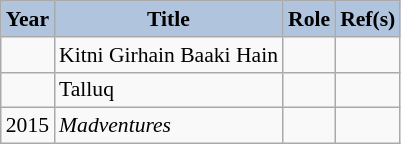<table class="wikitable" style="font-size:90%">
<tr style="text-align:center;">
<th style="background:#B0C4DE;">Year</th>
<th style="background:#B0C4DE;">Title</th>
<th style="background:#B0C4DE;">Role</th>
<th style="background:#B0C4DE;">Ref(s)</th>
</tr>
<tr>
<td></td>
<td>Kitni Girhain Baaki Hain</td>
<td></td>
<td></td>
</tr>
<tr>
<td></td>
<td>Talluq</td>
<td></td>
<td></td>
</tr>
<tr>
<td>2015</td>
<td><em>Madventures</em></td>
<td></td>
<td></td>
</tr>
</table>
